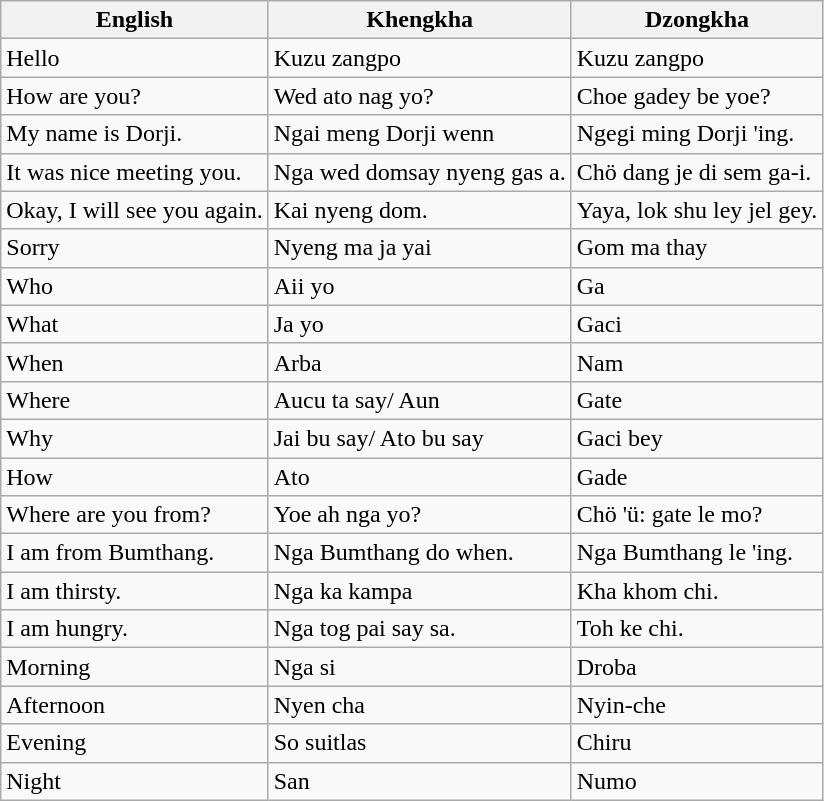<table class="wikitable">
<tr>
<th>English</th>
<th>Khengkha</th>
<th>Dzongkha</th>
</tr>
<tr>
<td>Hello</td>
<td>Kuzu zangpo</td>
<td>Kuzu zangpo</td>
</tr>
<tr>
<td>How are you?</td>
<td>Wed ato nag yo?</td>
<td>Choe gadey be yoe?</td>
</tr>
<tr>
<td>My name is Dorji.</td>
<td>Ngai meng Dorji wenn</td>
<td>Ngegi ming Dorji 'ing.</td>
</tr>
<tr>
<td>It was nice meeting you.</td>
<td>Nga wed domsay nyeng gas a.</td>
<td>Chö dang je di sem ga-i.</td>
</tr>
<tr>
<td>Okay, I will see you again.</td>
<td>Kai nyeng dom.</td>
<td>Yaya, lok shu ley jel gey.</td>
</tr>
<tr>
<td>Sorry</td>
<td>Nyeng ma ja yai</td>
<td>Gom ma thay</td>
</tr>
<tr>
<td>Who</td>
<td>Aii yo</td>
<td>Ga</td>
</tr>
<tr>
<td>What</td>
<td>Ja yo</td>
<td>Gaci</td>
</tr>
<tr>
<td>When</td>
<td>Arba</td>
<td>Nam</td>
</tr>
<tr>
<td>Where</td>
<td>Aucu ta say/ Aun</td>
<td>Gate</td>
</tr>
<tr>
<td>Why</td>
<td>Jai bu say/ Ato bu say</td>
<td>Gaci bey</td>
</tr>
<tr>
<td>How</td>
<td>Ato</td>
<td>Gade</td>
</tr>
<tr>
<td>Where are you from?</td>
<td>Yoe ah nga yo?</td>
<td>Chö 'ü: gate le mo?</td>
</tr>
<tr>
<td>I am from Bumthang.</td>
<td>Nga Bumthang do when.</td>
<td>Nga Bumthang le 'ing.</td>
</tr>
<tr>
<td>I am thirsty.</td>
<td>Nga ka kampa</td>
<td>Kha khom chi.</td>
</tr>
<tr>
<td>I am hungry.</td>
<td>Nga tog pai say sa.</td>
<td>Toh ke chi.</td>
</tr>
<tr>
<td>Morning</td>
<td>Nga si</td>
<td>Droba</td>
</tr>
<tr>
<td>Afternoon</td>
<td>Nyen cha</td>
<td>Nyin-che</td>
</tr>
<tr>
<td>Evening</td>
<td>So suitlas</td>
<td>Chiru</td>
</tr>
<tr>
<td>Night</td>
<td>San</td>
<td>Numo</td>
</tr>
</table>
